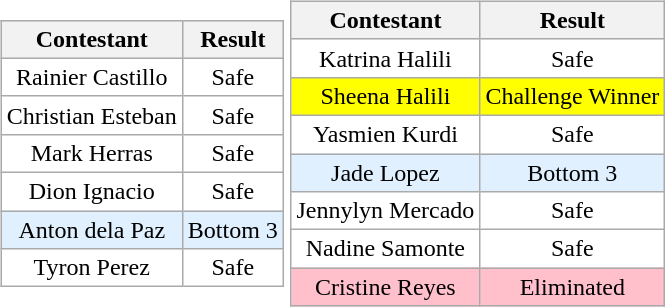<table>
<tr>
<td><br><table class="wikitable sortable nowrap" style="margin:auto; text-align:center">
<tr>
<th scope="col">Contestant</th>
<th scope="col">Result</th>
</tr>
<tr>
<td bgcolor=#FFFFFF>Rainier Castillo</td>
<td bgcolor=#FFFFFF>Safe</td>
</tr>
<tr>
<td bgcolor=#FFFFFF>Christian Esteban</td>
<td bgcolor=#FFFFFF>Safe</td>
</tr>
<tr>
<td bgcolor=#FFFFFF>Mark Herras</td>
<td bgcolor=#FFFFFF>Safe</td>
</tr>
<tr>
<td bgcolor=#FFFFFF>Dion Ignacio</td>
<td bgcolor=#FFFFFF>Safe</td>
</tr>
<tr>
<td bgcolor=#e0f0ff>Anton dela Paz</td>
<td bgcolor=#e0f0ff>Bottom 3</td>
</tr>
<tr>
<td bgcolor=#FFFFFF>Tyron Perez</td>
<td bgcolor=#FFFFFF>Safe</td>
</tr>
</table>
</td>
<td><br><table class="wikitable sortable nowrap" style="margin:auto; text-align:center">
<tr>
<th scope="col">Contestant</th>
<th scope="col">Result</th>
</tr>
<tr>
<td bgcolor=#FFFFFF>Katrina Halili</td>
<td bgcolor=#FFFFFF>Safe</td>
</tr>
<tr>
<td bgcolor=#FFFF00>Sheena Halili</td>
<td bgcolor=#FFFF00>Challenge Winner</td>
</tr>
<tr>
<td bgcolor=#FFFFFF>Yasmien Kurdi</td>
<td bgcolor=#FFFFFF>Safe</td>
</tr>
<tr>
<td bgcolor=#e0f0ff>Jade Lopez</td>
<td bgcolor=#e0f0ff>Bottom 3</td>
</tr>
<tr>
<td bgcolor=#FFFFFF>Jennylyn Mercado</td>
<td bgcolor=#FFFFFF>Safe</td>
</tr>
<tr>
<td bgcolor=#FFFFFF>Nadine Samonte</td>
<td bgcolor=#FFFFFF>Safe</td>
</tr>
<tr>
<td bgcolor=pink>Cristine Reyes</td>
<td bgcolor=pink>Eliminated</td>
</tr>
</table>
</td>
</tr>
</table>
